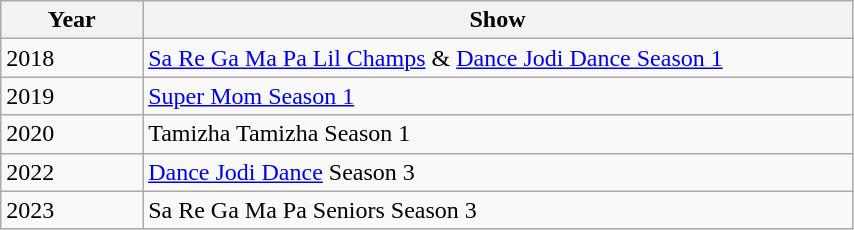<table class="wikitable" width="45%">
<tr>
<th style="width:10%;">Year</th>
<th style="width:50%;">Show</th>
</tr>
<tr>
<td>2018</td>
<td><a href='#'>Sa Re Ga Ma Pa Lil Champs</a> & <a href='#'>Dance Jodi Dance Season 1</a></td>
</tr>
<tr>
<td>2019</td>
<td><a href='#'>Super Mom Season 1</a></td>
</tr>
<tr>
<td>2020</td>
<td>Tamizha Tamizha Season 1</td>
</tr>
<tr>
<td>2022</td>
<td><a href='#'>Dance Jodi Dance</a> Season 3</td>
</tr>
<tr>
<td>2023</td>
<td>Sa Re Ga Ma Pa Seniors Season 3</td>
</tr>
</table>
